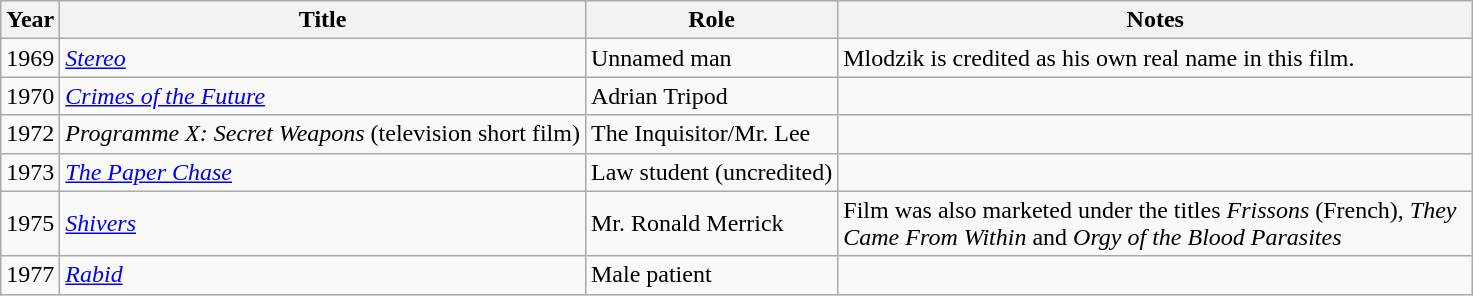<table class="wikitable sortable">
<tr>
<th>Year</th>
<th>Title</th>
<th>Role</th>
<th class="unsortable" style="width:26em;">Notes</th>
</tr>
<tr>
<td>1969</td>
<td><em><a href='#'>Stereo</a></em></td>
<td>Unnamed man</td>
<td>Mlodzik is credited as his own real name in this film.</td>
</tr>
<tr>
<td>1970</td>
<td><em><a href='#'>Crimes of the Future</a></em></td>
<td>Adrian Tripod</td>
<td></td>
</tr>
<tr>
<td>1972</td>
<td><em>Programme X: Secret Weapons</em> (television short film)</td>
<td>The Inquisitor/Mr. Lee</td>
<td></td>
</tr>
<tr>
<td>1973</td>
<td><em><a href='#'>The Paper Chase</a></em></td>
<td>Law student (uncredited)</td>
<td></td>
</tr>
<tr>
<td>1975</td>
<td><em><a href='#'>Shivers</a></em></td>
<td>Mr. Ronald Merrick</td>
<td>Film was also marketed under the titles <em>Frissons</em> (French), <em>They Came From Within</em> and <em>Orgy of the Blood Parasites</em></td>
</tr>
<tr>
<td>1977</td>
<td><em><a href='#'>Rabid</a></em></td>
<td>Male patient</td>
<td></td>
</tr>
</table>
